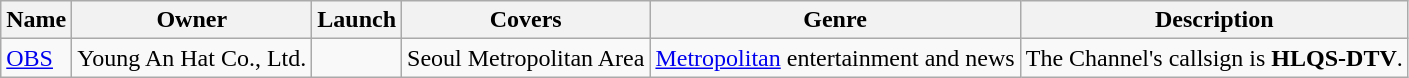<table class="wikitable sortable">
<tr>
<th>Name</th>
<th>Owner</th>
<th>Launch</th>
<th>Covers</th>
<th>Genre</th>
<th>Description</th>
</tr>
<tr>
<td><a href='#'>OBS</a></td>
<td>Young An Hat Co., Ltd.</td>
<td></td>
<td>Seoul Metropolitan Area</td>
<td><a href='#'>Metropolitan</a> entertainment and news</td>
<td>The Channel's callsign is <strong>HLQS-DTV</strong>.</td>
</tr>
</table>
